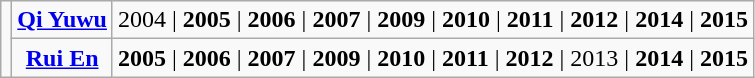<table class="wikitable" style="text-align:center">
<tr>
<td rowspan=2><div></div></td>
<td><strong><a href='#'>Qi Yuwu</a> </strong></td>
<td>2004 | <strong>2005</strong> | <strong>2006</strong> | <strong>2007</strong> | <strong>2009</strong> | <strong>2010</strong> | <strong>2011</strong> | <strong>2012</strong> | <strong>2014</strong> | <strong>2015</strong></td>
</tr>
<tr>
<td><strong><a href='#'>Rui En</a> </strong></td>
<td><strong>2005</strong> | <strong>2006</strong> | <strong>2007</strong> | <strong>2009</strong> | <strong>2010</strong> | <strong>2011</strong> | <strong>2012</strong> | 2013 | <strong>2014</strong> | <strong>2015</strong></td>
</tr>
</table>
